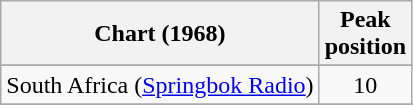<table class="wikitable sortable">
<tr>
<th align="left">Chart (1968)</th>
<th align="center">Peak<br>position</th>
</tr>
<tr>
</tr>
<tr>
<td align="left">South Africa (<a href='#'>Springbok Radio</a>)</td>
<td align="center">10</td>
</tr>
<tr>
</tr>
<tr>
</tr>
<tr>
</tr>
</table>
